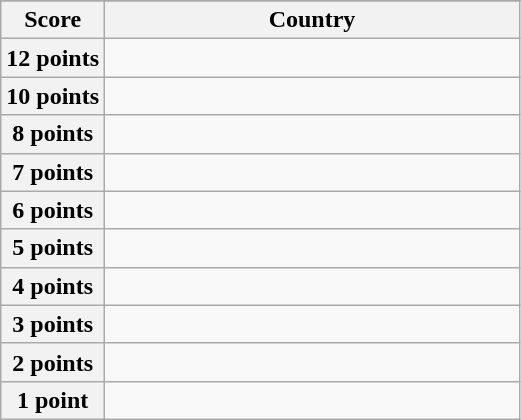<table class="wikitable">
<tr>
</tr>
<tr>
<th scope="col" width="20%">Score</th>
<th scope="col">Country</th>
</tr>
<tr>
<th scope="row">12 points</th>
<td></td>
</tr>
<tr>
<th scope="row">10 points</th>
<td></td>
</tr>
<tr>
<th scope="row">8 points</th>
<td></td>
</tr>
<tr>
<th scope="row">7 points</th>
<td></td>
</tr>
<tr>
<th scope="row">6 points</th>
<td></td>
</tr>
<tr>
<th scope="row">5 points</th>
<td></td>
</tr>
<tr>
<th scope="row">4 points</th>
<td></td>
</tr>
<tr>
<th scope="row">3 points</th>
<td></td>
</tr>
<tr>
<th scope="row">2 points</th>
<td></td>
</tr>
<tr>
<th scope="row">1 point</th>
<td></td>
</tr>
</table>
